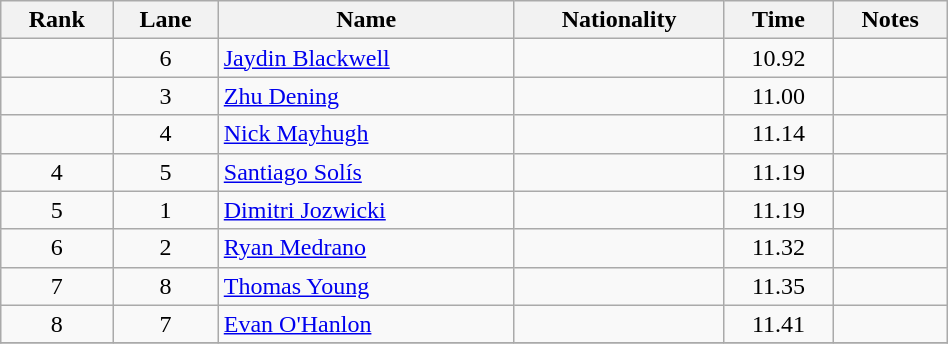<table class="wikitable sortable" style="text-align:center ; width:50%">
<tr>
<th>Rank</th>
<th>Lane</th>
<th>Name</th>
<th>Nationality</th>
<th>Time</th>
<th>Notes</th>
</tr>
<tr>
<td></td>
<td>6</td>
<td align=left><a href='#'>Jaydin Blackwell</a></td>
<td align=left></td>
<td>10.92</td>
<td></td>
</tr>
<tr>
<td></td>
<td>3</td>
<td align=left><a href='#'>Zhu Dening</a></td>
<td align=left></td>
<td>11.00</td>
<td></td>
</tr>
<tr>
<td></td>
<td>4</td>
<td align=left><a href='#'>Nick Mayhugh</a></td>
<td align=left></td>
<td>11.14</td>
<td></td>
</tr>
<tr>
<td>4</td>
<td>5</td>
<td align=left><a href='#'>Santiago Solís</a></td>
<td align=left></td>
<td>11.19</td>
<td></td>
</tr>
<tr>
<td>5</td>
<td>1</td>
<td align=left><a href='#'>Dimitri Jozwicki</a></td>
<td align=left></td>
<td>11.19</td>
<td></td>
</tr>
<tr>
<td>6</td>
<td>2</td>
<td align=left><a href='#'>Ryan Medrano</a></td>
<td align=left></td>
<td>11.32</td>
<td></td>
</tr>
<tr>
<td>7</td>
<td>8</td>
<td align=left><a href='#'>Thomas Young</a></td>
<td align=left></td>
<td>11.35</td>
<td></td>
</tr>
<tr>
<td>8</td>
<td>7</td>
<td align=left><a href='#'>Evan O'Hanlon</a></td>
<td align=left></td>
<td>11.41</td>
<td></td>
</tr>
<tr>
</tr>
</table>
